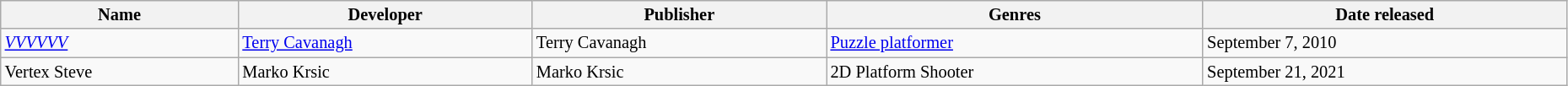<table class="wikitable sortable" style="font-size:85%; width:98%">
<tr>
<th>Name</th>
<th>Developer</th>
<th>Publisher</th>
<th>Genres</th>
<th>Date released</th>
</tr>
<tr>
<td><em><a href='#'>VVVVVV</a></em></td>
<td><a href='#'>Terry Cavanagh</a></td>
<td>Terry Cavanagh</td>
<td><a href='#'>Puzzle platformer</a></td>
<td>September 7, 2010</td>
</tr>
<tr>
<td>Vertex Steve</td>
<td>Marko Krsic</td>
<td>Marko Krsic</td>
<td>2D Platform Shooter</td>
<td>September 21, 2021</td>
</tr>
</table>
